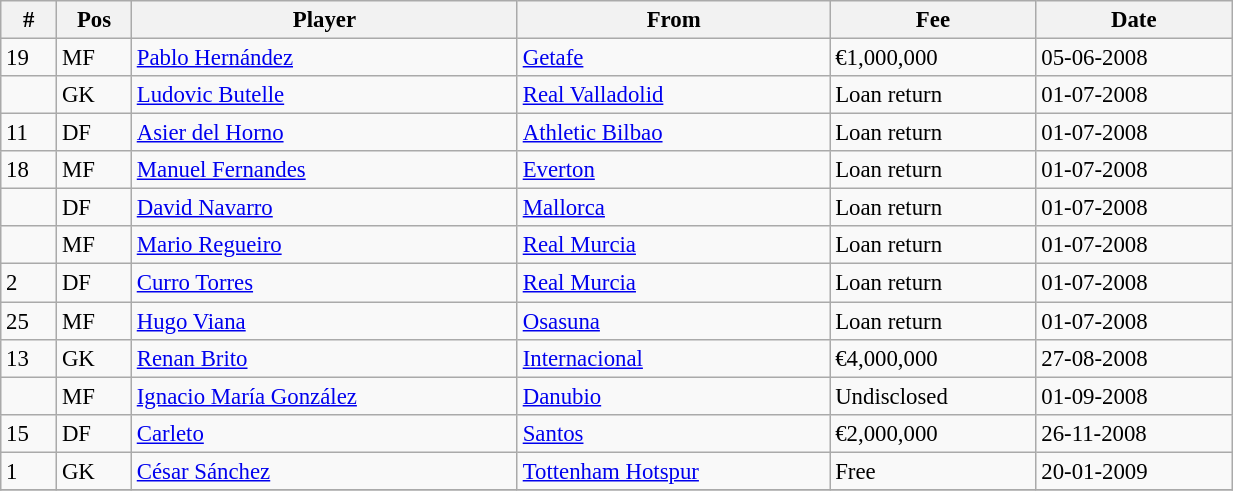<table width=65% class="wikitable" style="text-align:center; font-size:95%; text-align:left">
<tr>
<th>#</th>
<th>Pos</th>
<th>Player</th>
<th>From</th>
<th>Fee</th>
<th>Date</th>
</tr>
<tr --->
<td>19</td>
<td>MF</td>
<td> <a href='#'>Pablo Hernández</a></td>
<td><a href='#'>Getafe</a></td>
<td>€1,000,000</td>
<td>05-06-2008</td>
</tr>
<tr --->
<td></td>
<td>GK</td>
<td> <a href='#'>Ludovic Butelle</a></td>
<td><a href='#'>Real Valladolid</a></td>
<td>Loan return</td>
<td>01-07-2008</td>
</tr>
<tr --->
<td>11</td>
<td>DF</td>
<td> <a href='#'>Asier del Horno</a></td>
<td><a href='#'>Athletic Bilbao</a></td>
<td>Loan return</td>
<td>01-07-2008</td>
</tr>
<tr --->
<td>18</td>
<td>MF</td>
<td> <a href='#'>Manuel Fernandes</a></td>
<td><a href='#'>Everton</a></td>
<td>Loan return</td>
<td>01-07-2008</td>
</tr>
<tr --->
<td></td>
<td>DF</td>
<td> <a href='#'>David Navarro</a></td>
<td><a href='#'>Mallorca</a></td>
<td>Loan return</td>
<td>01-07-2008</td>
</tr>
<tr --->
<td></td>
<td>MF</td>
<td> <a href='#'>Mario Regueiro</a></td>
<td><a href='#'>Real Murcia</a></td>
<td>Loan return</td>
<td>01-07-2008</td>
</tr>
<tr --->
<td>2</td>
<td>DF</td>
<td> <a href='#'>Curro Torres</a></td>
<td><a href='#'>Real Murcia</a></td>
<td>Loan return</td>
<td>01-07-2008</td>
</tr>
<tr --->
<td>25</td>
<td>MF</td>
<td> <a href='#'>Hugo Viana</a></td>
<td><a href='#'>Osasuna</a></td>
<td>Loan return</td>
<td>01-07-2008</td>
</tr>
<tr --->
<td>13</td>
<td>GK</td>
<td> <a href='#'>Renan Brito</a></td>
<td><a href='#'>Internacional</a></td>
<td>€4,000,000</td>
<td>27-08-2008</td>
</tr>
<tr --->
<td></td>
<td>MF</td>
<td> <a href='#'>Ignacio María González</a></td>
<td><a href='#'>Danubio</a></td>
<td>Undisclosed</td>
<td>01-09-2008</td>
</tr>
<tr --->
<td>15</td>
<td>DF</td>
<td> <a href='#'>Carleto</a></td>
<td><a href='#'>Santos</a></td>
<td>€2,000,000</td>
<td>26-11-2008</td>
</tr>
<tr --->
<td>1</td>
<td>GK</td>
<td> <a href='#'>César Sánchez</a></td>
<td><a href='#'>Tottenham Hotspur</a></td>
<td>Free</td>
<td>20-01-2009</td>
</tr>
<tr --->
</tr>
</table>
